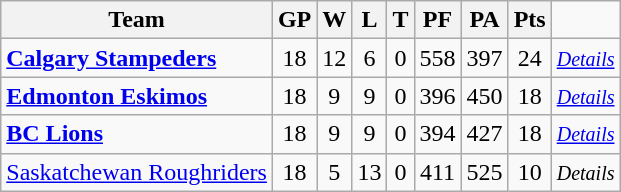<table class="wikitable">
<tr>
<th>Team</th>
<th>GP</th>
<th>W</th>
<th>L</th>
<th>T</th>
<th>PF</th>
<th>PA</th>
<th>Pts</th>
</tr>
<tr align="center">
<td align="left"><strong><a href='#'>Calgary Stampeders</a></strong></td>
<td>18</td>
<td>12</td>
<td>6</td>
<td>0</td>
<td>558</td>
<td>397</td>
<td>24</td>
<td><small><em><a href='#'>Details</a></em></small></td>
</tr>
<tr align="center">
<td align="left"><strong><a href='#'>Edmonton Eskimos</a></strong></td>
<td>18</td>
<td>9</td>
<td>9</td>
<td>0</td>
<td>396</td>
<td>450</td>
<td>18</td>
<td><small><em><a href='#'>Details</a></em></small></td>
</tr>
<tr align="center">
<td align="left"><strong><a href='#'>BC Lions</a></strong></td>
<td>18</td>
<td>9</td>
<td>9</td>
<td>0</td>
<td>394</td>
<td>427</td>
<td>18</td>
<td><small><em><a href='#'>Details</a></em></small></td>
</tr>
<tr align="center">
<td align="left"><a href='#'>Saskatchewan Roughriders</a></td>
<td>18</td>
<td>5</td>
<td>13</td>
<td>0</td>
<td>411</td>
<td>525</td>
<td>10</td>
<td><small><em>Details</em></small></td>
</tr>
</table>
